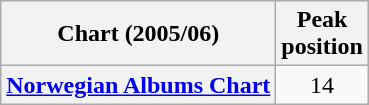<table class="wikitable sortable plainrowheaders">
<tr>
<th scope="col">Chart (2005/06)</th>
<th scope="col">Peak<br>position</th>
</tr>
<tr>
<th scope="row"><a href='#'>Norwegian Albums Chart</a></th>
<td style="text-align:center;">14</td>
</tr>
</table>
